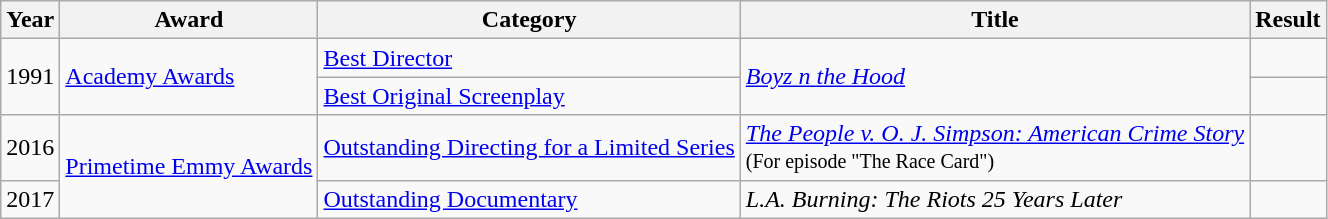<table class="wikitable">
<tr>
<th>Year</th>
<th>Award</th>
<th>Category</th>
<th>Title</th>
<th>Result</th>
</tr>
<tr>
<td rowspan=2>1991</td>
<td rowspan=2><a href='#'>Academy Awards</a></td>
<td><a href='#'>Best Director</a></td>
<td rowspan=2><em><a href='#'>Boyz n the Hood</a></em></td>
<td></td>
</tr>
<tr>
<td><a href='#'>Best Original Screenplay</a></td>
<td></td>
</tr>
<tr>
<td>2016</td>
<td rowspan=2><a href='#'>Primetime Emmy Awards</a></td>
<td><a href='#'>Outstanding Directing for a Limited Series</a></td>
<td><em><a href='#'>The People v. O. J. Simpson: American Crime Story</a></em><br><small>(For episode "The Race Card")</small></td>
<td></td>
</tr>
<tr>
<td>2017</td>
<td><a href='#'>Outstanding Documentary</a></td>
<td><em>L.A. Burning: The Riots 25 Years Later</em></td>
<td></td>
</tr>
</table>
